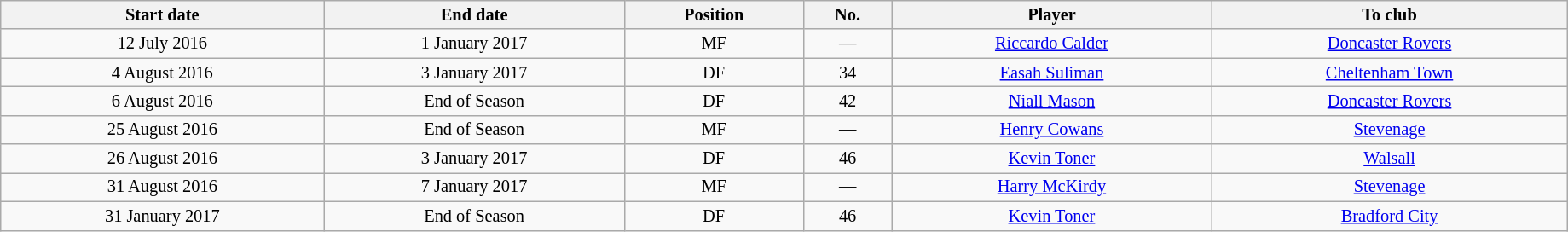<table class="wikitable sortable" style="width:97%; text-align:center; font-size:85%; text-align:centre;">
<tr>
<th><strong>Start date</strong></th>
<th><strong>End date</strong></th>
<th><strong>Position</strong></th>
<th><strong>No.</strong></th>
<th><strong>Player</strong></th>
<th><strong>To club</strong></th>
</tr>
<tr>
<td>12 July 2016</td>
<td>1 January 2017</td>
<td>MF</td>
<td>—</td>
<td> <a href='#'>Riccardo Calder</a></td>
<td> <a href='#'>Doncaster Rovers</a></td>
</tr>
<tr>
<td>4 August 2016</td>
<td>3 January 2017</td>
<td>DF</td>
<td>34</td>
<td> <a href='#'>Easah Suliman</a></td>
<td> <a href='#'>Cheltenham Town</a></td>
</tr>
<tr>
<td>6 August 2016</td>
<td>End of Season</td>
<td>DF</td>
<td>42</td>
<td> <a href='#'>Niall Mason</a></td>
<td> <a href='#'>Doncaster Rovers</a></td>
</tr>
<tr>
<td>25 August 2016</td>
<td>End of Season</td>
<td>MF</td>
<td>—</td>
<td> <a href='#'>Henry Cowans</a></td>
<td> <a href='#'>Stevenage</a></td>
</tr>
<tr>
<td>26 August 2016</td>
<td>3 January 2017</td>
<td>DF</td>
<td>46</td>
<td> <a href='#'>Kevin Toner</a></td>
<td> <a href='#'>Walsall</a></td>
</tr>
<tr>
<td>31 August 2016</td>
<td>7 January 2017</td>
<td>MF</td>
<td>—</td>
<td> <a href='#'>Harry McKirdy</a></td>
<td> <a href='#'>Stevenage</a></td>
</tr>
<tr>
<td>31 January 2017</td>
<td>End of Season</td>
<td>DF</td>
<td>46</td>
<td> <a href='#'>Kevin Toner</a></td>
<td> <a href='#'>Bradford City</a></td>
</tr>
</table>
